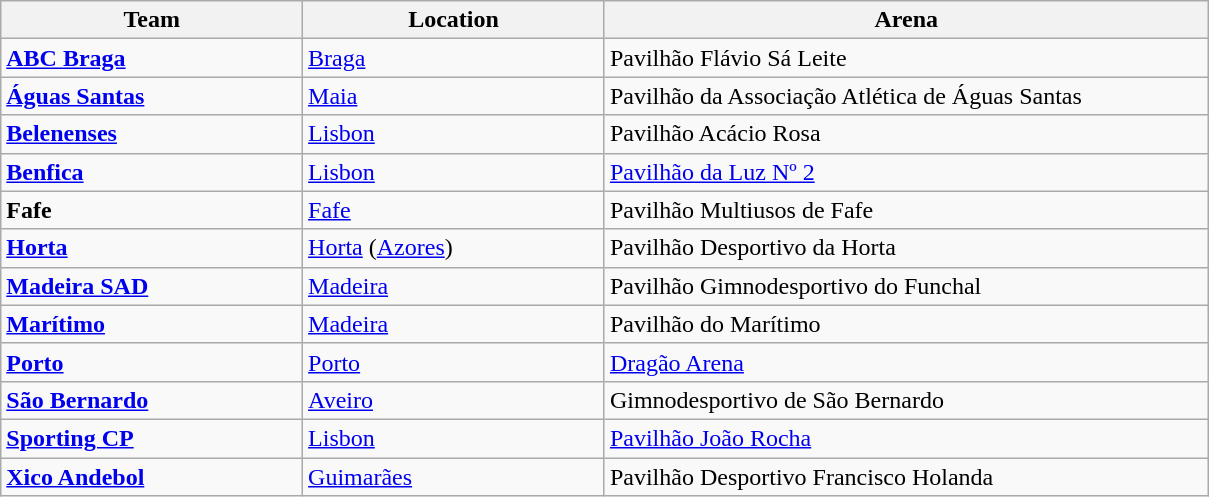<table class="wikitable sortable" style="text-align: left;">
<tr>
<th width="20%">Team</th>
<th width="20%">Location</th>
<th width="40%">Arena</th>
</tr>
<tr>
<td><strong><a href='#'>ABC Braga</a></strong></td>
<td><a href='#'>Braga</a></td>
<td>Pavilhão Flávio Sá Leite</td>
</tr>
<tr>
<td><strong><a href='#'>Águas Santas</a></strong></td>
<td><a href='#'>Maia</a></td>
<td>Pavilhão da Associação Atlética de Águas Santas</td>
</tr>
<tr>
<td><strong><a href='#'>Belenenses</a></strong></td>
<td><a href='#'>Lisbon</a></td>
<td>Pavilhão Acácio Rosa</td>
</tr>
<tr>
<td><strong><a href='#'>Benfica</a></strong></td>
<td><a href='#'>Lisbon</a></td>
<td><a href='#'>Pavilhão da Luz Nº 2</a></td>
</tr>
<tr>
<td><strong>Fafe</strong></td>
<td><a href='#'>Fafe</a></td>
<td>Pavilhão Multiusos de Fafe</td>
</tr>
<tr>
<td><strong><a href='#'>Horta</a></strong></td>
<td><a href='#'>Horta</a> (<a href='#'>Azores</a>)</td>
<td>Pavilhão Desportivo da Horta</td>
</tr>
<tr>
<td><strong><a href='#'>Madeira SAD</a></strong></td>
<td><a href='#'>Madeira</a></td>
<td>Pavilhão Gimnodesportivo do Funchal</td>
</tr>
<tr>
<td><strong><a href='#'>Marítimo</a></strong></td>
<td><a href='#'>Madeira</a></td>
<td>Pavilhão do Marítimo</td>
</tr>
<tr>
<td><strong><a href='#'>Porto</a></strong></td>
<td><a href='#'>Porto</a></td>
<td><a href='#'>Dragão Arena</a></td>
</tr>
<tr>
<td><strong><a href='#'>São Bernardo</a></strong></td>
<td><a href='#'>Aveiro</a></td>
<td>Gimnodesportivo de São Bernardo</td>
</tr>
<tr>
<td><strong><a href='#'>Sporting CP</a></strong></td>
<td><a href='#'>Lisbon</a></td>
<td><a href='#'>Pavilhão João Rocha</a></td>
</tr>
<tr>
<td><strong><a href='#'>Xico Andebol</a></strong></td>
<td><a href='#'>Guimarães</a></td>
<td>Pavilhão Desportivo Francisco Holanda</td>
</tr>
</table>
